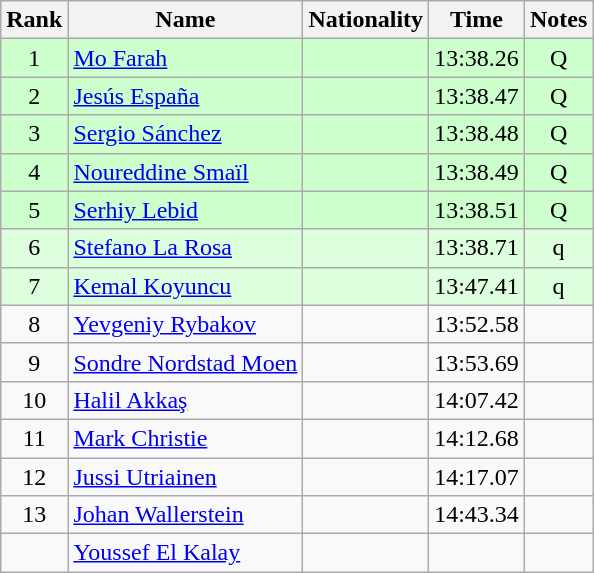<table class="wikitable sortable" style="text-align:center">
<tr>
<th>Rank</th>
<th>Name</th>
<th>Nationality</th>
<th>Time</th>
<th>Notes</th>
</tr>
<tr bgcolor=ccffcc>
<td>1</td>
<td align="left"><a href='#'>Mo Farah</a></td>
<td align=left></td>
<td>13:38.26</td>
<td>Q</td>
</tr>
<tr bgcolor=ccffcc>
<td>2</td>
<td align="left"><a href='#'>Jesús España</a></td>
<td align=left></td>
<td>13:38.47</td>
<td>Q</td>
</tr>
<tr bgcolor=ccffcc>
<td>3</td>
<td align="left"><a href='#'>Sergio Sánchez</a></td>
<td align=left></td>
<td>13:38.48</td>
<td>Q</td>
</tr>
<tr bgcolor=ccffcc>
<td>4</td>
<td align="left"><a href='#'>Noureddine Smaïl</a></td>
<td align=left></td>
<td>13:38.49</td>
<td>Q</td>
</tr>
<tr bgcolor=ccffcc>
<td>5</td>
<td align="left"><a href='#'>Serhiy Lebid</a></td>
<td align=left></td>
<td>13:38.51</td>
<td>Q</td>
</tr>
<tr bgcolor=ddffdd>
<td>6</td>
<td align="left"><a href='#'>Stefano La Rosa</a></td>
<td align=left></td>
<td>13:38.71</td>
<td>q</td>
</tr>
<tr bgcolor=ddffdd>
<td>7</td>
<td align="left"><a href='#'>Kemal Koyuncu</a></td>
<td align=left></td>
<td>13:47.41</td>
<td>q</td>
</tr>
<tr>
<td>8</td>
<td align="left"><a href='#'>Yevgeniy Rybakov</a></td>
<td align=left></td>
<td>13:52.58</td>
<td></td>
</tr>
<tr>
<td>9</td>
<td align="left"><a href='#'>Sondre Nordstad Moen</a></td>
<td align=left></td>
<td>13:53.69</td>
<td></td>
</tr>
<tr>
<td>10</td>
<td align="left"><a href='#'>Halil Akkaş</a></td>
<td align=left></td>
<td>14:07.42</td>
<td></td>
</tr>
<tr>
<td>11</td>
<td align="left"><a href='#'>Mark Christie</a></td>
<td align=left></td>
<td>14:12.68</td>
<td></td>
</tr>
<tr>
<td>12</td>
<td align="left"><a href='#'>Jussi Utriainen</a></td>
<td align=left></td>
<td>14:17.07</td>
<td></td>
</tr>
<tr>
<td>13</td>
<td align="left"><a href='#'>Johan Wallerstein</a></td>
<td align=left></td>
<td>14:43.34</td>
<td></td>
</tr>
<tr>
<td></td>
<td align="left"><a href='#'>Youssef El Kalay</a></td>
<td align=left></td>
<td></td>
<td></td>
</tr>
</table>
